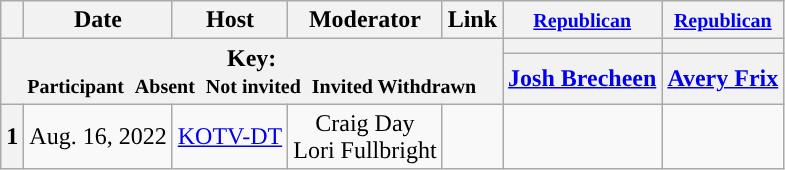<table class="wikitable" style="text-align:center;">
<tr>
<th scope="col"></th>
<th scope="col">Date</th>
<th scope="col">Host</th>
<th scope="col">Moderator</th>
<th scope="col">Link</th>
<th scope="col"><small><a href='#'>Republican</a></small></th>
<th scope="col"><small><a href='#'>Republican</a></small></th>
</tr>
<tr>
<th colspan="5" rowspan="2">Key:<br> <small>Participant </small>  <small>Absent </small>  <small>Not invited </small>  <small>Invited  Withdrawn</small></th>
<th scope="col" style="background:"></th>
<th scope="col" style="background:"></th>
</tr>
<tr>
<th scope="col"><a href='#'>Josh Brecheen</a></th>
<th scope="col"><a href='#'>Avery Frix</a></th>
</tr>
<tr>
<th>1</th>
<td style="white-space:nowrap;">Aug. 16, 2022</td>
<td style="white-space:nowrap;"><a href='#'>KOTV-DT</a></td>
<td style="white-space:nowrap;">Craig Day<br>Lori Fullbright</td>
<td style="white-space:nowrap;"></td>
<td></td>
<td></td>
</tr>
</table>
